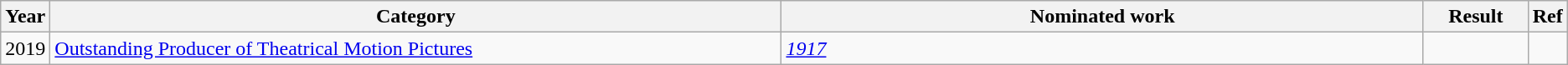<table class="wikitable sortable">
<tr>
<th scope="col" style="width:1em;">Year</th>
<th scope="col" style="width:40em;">Category</th>
<th scope="col" style="width:35em;">Nominated work</th>
<th scope="col" style="width:5em;">Result</th>
<th scope="col" style="width:1em;" class="unsortable">Ref</th>
</tr>
<tr>
<td>2019</td>
<td><a href='#'>Outstanding Producer of Theatrical Motion Pictures</a></td>
<td><em><a href='#'>1917</a></em></td>
<td></td>
<td></td>
</tr>
</table>
